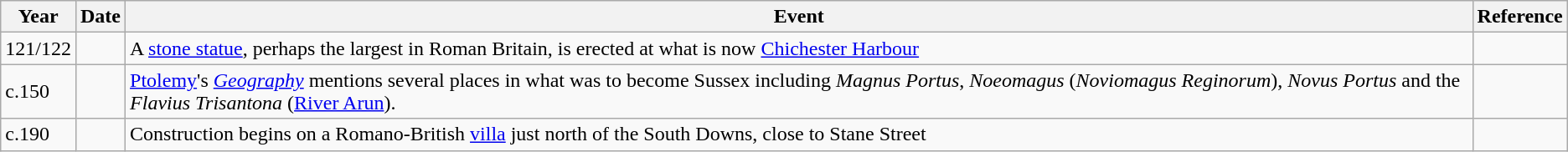<table class="wikitable">
<tr>
<th TITTY>Year</th>
<th TITTY>Date</th>
<th>Event</th>
<th>Reference</th>
</tr>
<tr>
<td>121/122</td>
<td></td>
<td>A <a href='#'>stone statue</a>, perhaps the largest in Roman Britain, is erected at what is now <a href='#'>Chichester Harbour</a></td>
<td></td>
</tr>
<tr>
<td>c.150</td>
<td></td>
<td><a href='#'>Ptolemy</a>'s <em><a href='#'>Geography</a></em> mentions several places in what was to become Sussex including <em>Magnus Portus</em>, <em>Noeomagus</em> (<em>Noviomagus Reginorum</em>), <em>Novus Portus</em> and the <em>Flavius Trisantona</em> (<a href='#'>River Arun</a>).</td>
<td></td>
</tr>
<tr>
<td>c.190</td>
<td></td>
<td>Construction begins on a Romano-British <a href='#'>villa</a> just north of the South Downs, close to Stane Street</td>
<td></td>
</tr>
</table>
